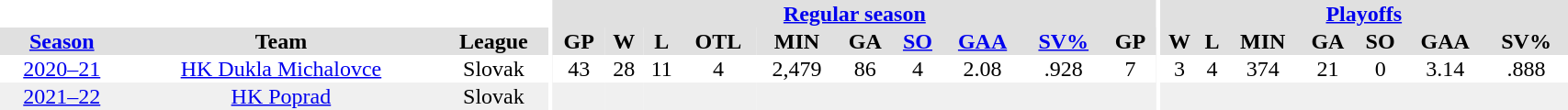<table border="0" cellpadding="1" cellspacing="0" style="text-align:center; width:90%">
<tr ALIGN="center" bgcolor="#e0e0e0">
<th align="center" colspan="3" bgcolor="#ffffff"></th>
<th align="center" rowspan="99" bgcolor="#ffffff"></th>
<th align="center" colspan="10" bgcolor="#e0e0e0"><a href='#'>Regular season</a></th>
<th align="center" rowspan="99" bgcolor="#ffffff"></th>
<th align="center" colspan="8" bgcolor="#e0e0e0"><a href='#'>Playoffs</a></th>
</tr>
<tr ALIGN="center" bgcolor="#e0e0e0">
<th><a href='#'>Season</a></th>
<th>Team</th>
<th>League</th>
<th>GP</th>
<th>W</th>
<th>L</th>
<th>OTL</th>
<th>MIN</th>
<th>GA</th>
<th><a href='#'>SO</a></th>
<th><a href='#'>GAA</a></th>
<th><a href='#'>SV%</a></th>
<th>GP</th>
<th>W</th>
<th>L</th>
<th>MIN</th>
<th>GA</th>
<th>SO</th>
<th>GAA</th>
<th>SV%</th>
</tr>
<tr>
<td><a href='#'>2020–21</a></td>
<td><a href='#'>HK Dukla Michalovce</a></td>
<td>Slovak</td>
<td>43</td>
<td>28</td>
<td>11</td>
<td>4</td>
<td>2,479</td>
<td>86</td>
<td>4</td>
<td>2.08</td>
<td>.928</td>
<td>7</td>
<td>3</td>
<td>4</td>
<td>374</td>
<td>21</td>
<td>0</td>
<td>3.14</td>
<td>.888</td>
</tr>
<tr bgcolor="#f0f0f0">
<td><a href='#'>2021–22</a></td>
<td><a href='#'>HK Poprad</a></td>
<td>Slovak</td>
<td></td>
<td></td>
<td></td>
<td></td>
<td></td>
<td></td>
<td></td>
<td></td>
<td></td>
<td></td>
<td></td>
<td></td>
<td></td>
<td></td>
<td></td>
<td></td>
<td></td>
</tr>
</table>
